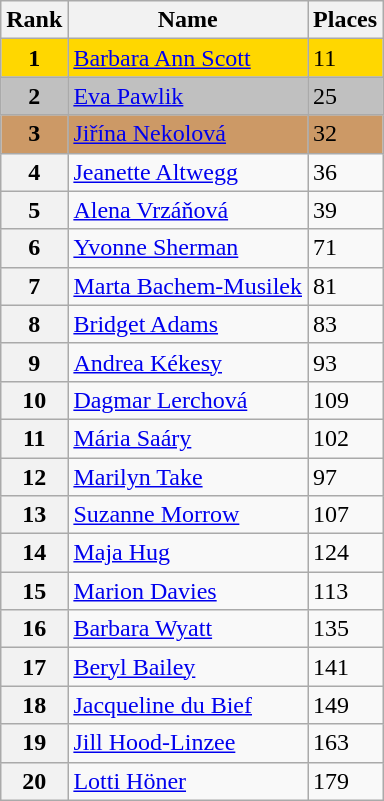<table class="wikitable">
<tr>
<th>Rank</th>
<th>Name</th>
<th>Places</th>
</tr>
<tr bgcolor=gold>
<td align=center><strong>1</strong></td>
<td> <a href='#'>Barbara Ann Scott</a></td>
<td>11</td>
</tr>
<tr bgcolor=silver>
<td align=center><strong>2</strong></td>
<td> <a href='#'>Eva Pawlik</a></td>
<td>25</td>
</tr>
<tr bgcolor=cc9966>
<td align=center><strong>3</strong></td>
<td> <a href='#'>Jiřína Nekolová</a></td>
<td>32</td>
</tr>
<tr>
<th>4</th>
<td> <a href='#'>Jeanette Altwegg</a></td>
<td>36</td>
</tr>
<tr>
<th>5</th>
<td> <a href='#'>Alena Vrzáňová</a></td>
<td>39</td>
</tr>
<tr>
<th>6</th>
<td> <a href='#'>Yvonne Sherman</a></td>
<td>71</td>
</tr>
<tr>
<th>7</th>
<td> <a href='#'>Marta Bachem-Musilek</a></td>
<td>81</td>
</tr>
<tr>
<th>8</th>
<td> <a href='#'>Bridget Adams</a></td>
<td>83</td>
</tr>
<tr>
<th>9</th>
<td> <a href='#'>Andrea Kékesy</a></td>
<td>93</td>
</tr>
<tr>
<th>10</th>
<td> <a href='#'>Dagmar Lerchová</a></td>
<td>109</td>
</tr>
<tr>
<th>11</th>
<td> <a href='#'>Mária Saáry</a></td>
<td>102</td>
</tr>
<tr>
<th>12</th>
<td> <a href='#'>Marilyn Take</a></td>
<td>97</td>
</tr>
<tr>
<th>13</th>
<td> <a href='#'>Suzanne Morrow</a></td>
<td>107</td>
</tr>
<tr>
<th>14</th>
<td> <a href='#'>Maja Hug</a></td>
<td>124</td>
</tr>
<tr>
<th>15</th>
<td> <a href='#'>Marion Davies</a></td>
<td>113</td>
</tr>
<tr>
<th>16</th>
<td> <a href='#'>Barbara Wyatt</a></td>
<td>135</td>
</tr>
<tr>
<th>17</th>
<td> <a href='#'>Beryl Bailey</a></td>
<td>141</td>
</tr>
<tr>
<th>18</th>
<td> <a href='#'>Jacqueline du Bief</a></td>
<td>149</td>
</tr>
<tr>
<th>19</th>
<td> <a href='#'>Jill Hood-Linzee</a></td>
<td>163</td>
</tr>
<tr>
<th>20</th>
<td> <a href='#'>Lotti Höner</a></td>
<td>179</td>
</tr>
</table>
